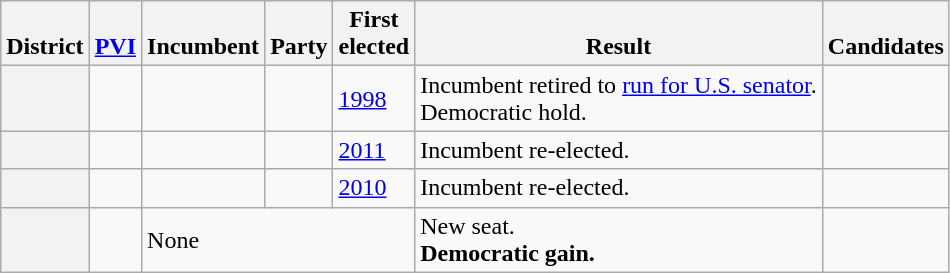<table class="wikitable sortable">
<tr valign=bottom>
<th>District</th>
<th><a href='#'>PVI</a></th>
<th>Incumbent</th>
<th>Party</th>
<th>First<br>elected</th>
<th>Result</th>
<th>Candidates</th>
</tr>
<tr>
<th></th>
<td></td>
<td></td>
<td></td>
<td><a href='#'>1998</a></td>
<td>Incumbent retired to <a href='#'>run for U.S. senator</a>.<br>Democratic hold.</td>
<td nowrap></td>
</tr>
<tr>
<th></th>
<td></td>
<td></td>
<td></td>
<td><a href='#'>2011 </a></td>
<td>Incumbent re-elected.</td>
<td nowrap></td>
</tr>
<tr>
<th></th>
<td></td>
<td></td>
<td></td>
<td><a href='#'>2010</a></td>
<td>Incumbent re-elected.</td>
<td nowrap></td>
</tr>
<tr>
<th></th>
<td></td>
<td colspan=3 data-sort-value="ZZZ">None </td>
<td>New seat.<br><strong>Democratic gain.</strong></td>
<td nowrap></td>
</tr>
</table>
